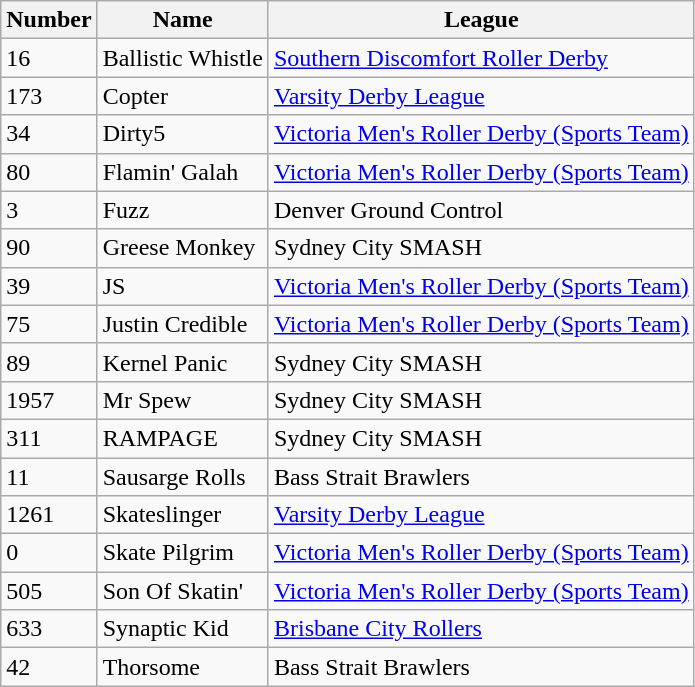<table class="wikitable sortable">
<tr>
<th>Number</th>
<th>Name</th>
<th>League</th>
</tr>
<tr>
<td>16</td>
<td>Ballistic Whistle</td>
<td><a href='#'>Southern Discomfort Roller Derby</a></td>
</tr>
<tr>
<td>173</td>
<td>Copter</td>
<td><a href='#'>Varsity Derby League</a></td>
</tr>
<tr>
<td>34</td>
<td>Dirty5</td>
<td><a href='#'>Victoria Men's Roller Derby (Sports Team)</a></td>
</tr>
<tr>
<td>80</td>
<td>Flamin' Galah</td>
<td><a href='#'>Victoria Men's Roller Derby (Sports Team)</a></td>
</tr>
<tr>
<td>3</td>
<td>Fuzz</td>
<td>Denver Ground Control</td>
</tr>
<tr>
<td>90</td>
<td>Greese Monkey</td>
<td>Sydney City SMASH</td>
</tr>
<tr>
<td>39</td>
<td>JS</td>
<td><a href='#'>Victoria Men's Roller Derby (Sports Team)</a></td>
</tr>
<tr>
<td>75</td>
<td>Justin Credible</td>
<td><a href='#'>Victoria Men's Roller Derby (Sports Team)</a></td>
</tr>
<tr>
<td>89</td>
<td>Kernel Panic</td>
<td>Sydney City SMASH</td>
</tr>
<tr>
<td>1957</td>
<td>Mr Spew</td>
<td>Sydney City SMASH</td>
</tr>
<tr>
<td>311</td>
<td>RAMPAGE</td>
<td>Sydney City SMASH</td>
</tr>
<tr>
<td>11</td>
<td>Sausarge Rolls</td>
<td>Bass Strait Brawlers</td>
</tr>
<tr>
<td>1261</td>
<td>Skateslinger</td>
<td><a href='#'>Varsity Derby League</a></td>
</tr>
<tr>
<td>0</td>
<td>Skate Pilgrim</td>
<td><a href='#'>Victoria Men's Roller Derby (Sports Team)</a></td>
</tr>
<tr>
<td>505</td>
<td>Son Of Skatin'</td>
<td><a href='#'>Victoria Men's Roller Derby (Sports Team)</a></td>
</tr>
<tr>
<td>633</td>
<td>Synaptic Kid</td>
<td><a href='#'>Brisbane City Rollers</a></td>
</tr>
<tr>
<td>42</td>
<td>Thorsome</td>
<td>Bass Strait Brawlers</td>
</tr>
</table>
